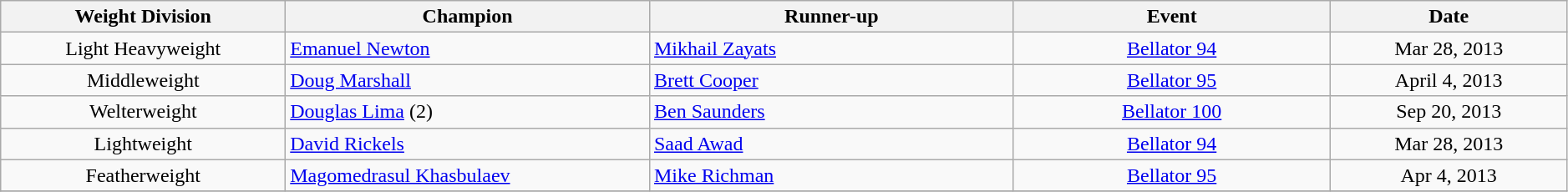<table class="wikitable" width="99%" style="text-align:center;">
<tr>
<th width="18%">Weight Division</th>
<th width="23%">Champion</th>
<th width="23%">Runner-up</th>
<th width="20%">Event</th>
<th width="15%">Date</th>
</tr>
<tr>
<td>Light Heavyweight</td>
<td align=left> <a href='#'>Emanuel Newton</a></td>
<td align=left> <a href='#'>Mikhail Zayats</a></td>
<td><a href='#'>Bellator 94</a></td>
<td>Mar 28, 2013</td>
</tr>
<tr>
<td>Middleweight</td>
<td align=left> <a href='#'>Doug Marshall</a></td>
<td align=left> <a href='#'>Brett Cooper</a></td>
<td><a href='#'>Bellator 95</a></td>
<td>April 4, 2013</td>
</tr>
<tr>
<td>Welterweight</td>
<td align=left> <a href='#'>Douglas Lima</a> (2)</td>
<td align=left> <a href='#'>Ben Saunders</a></td>
<td><a href='#'>Bellator 100</a></td>
<td>Sep 20, 2013</td>
</tr>
<tr>
<td>Lightweight</td>
<td align=left> <a href='#'>David Rickels</a></td>
<td align=left> <a href='#'>Saad Awad</a></td>
<td><a href='#'>Bellator 94</a></td>
<td>Mar 28, 2013</td>
</tr>
<tr>
<td>Featherweight</td>
<td align=left> <a href='#'>Magomedrasul Khasbulaev</a></td>
<td align=left> <a href='#'>Mike Richman</a></td>
<td><a href='#'>Bellator 95</a></td>
<td>Apr 4, 2013</td>
</tr>
<tr>
</tr>
</table>
